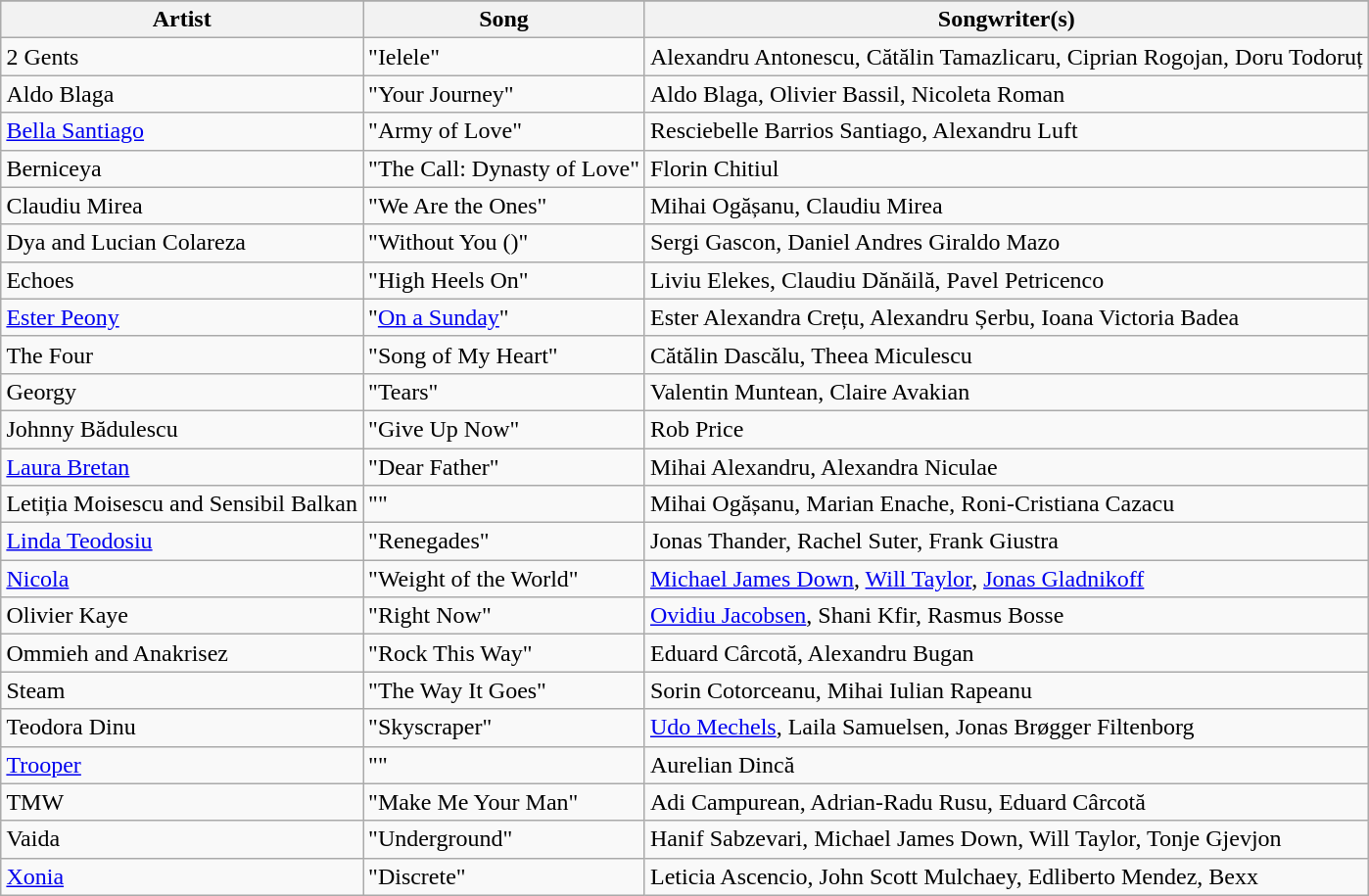<table class="sortable wikitable" style="margin: 1em auto 1em auto">
<tr>
</tr>
<tr>
<th>Artist</th>
<th>Song</th>
<th>Songwriter(s)</th>
</tr>
<tr>
<td>2 Gents</td>
<td>"Ielele"</td>
<td>Alexandru Antonescu, Cătălin Tamazlicaru, Ciprian Rogojan, Doru Todoruț</td>
</tr>
<tr>
<td>Aldo Blaga</td>
<td>"Your Journey"</td>
<td>Aldo Blaga, Olivier Bassil, Nicoleta Roman</td>
</tr>
<tr>
<td><a href='#'>Bella Santiago</a></td>
<td>"Army of Love"</td>
<td>Resciebelle Barrios Santiago, Alexandru Luft</td>
</tr>
<tr>
<td>Berniceya</td>
<td>"The Call: Dynasty of Love"</td>
<td>Florin Chitiul</td>
</tr>
<tr>
<td>Claudiu Mirea</td>
<td>"We Are the Ones"</td>
<td>Mihai Ogășanu, Claudiu Mirea</td>
</tr>
<tr>
<td>Dya and Lucian Colareza</td>
<td>"Without You ()"</td>
<td>Sergi Gascon, Daniel Andres Giraldo Mazo</td>
</tr>
<tr>
<td>Echoes</td>
<td>"High Heels On"</td>
<td>Liviu Elekes, Claudiu Dănăilă, Pavel Petricenco</td>
</tr>
<tr>
<td><a href='#'>Ester Peony</a></td>
<td>"<a href='#'>On a Sunday</a>"</td>
<td>Ester Alexandra Crețu, Alexandru Șerbu, Ioana Victoria Badea</td>
</tr>
<tr>
<td data-sort-value="Four, The">The Four</td>
<td>"Song of My Heart"</td>
<td>Cătălin Dascălu, Theea Miculescu</td>
</tr>
<tr>
<td>Georgy</td>
<td>"Tears"</td>
<td>Valentin Muntean, Claire Avakian</td>
</tr>
<tr>
<td>Johnny Bădulescu</td>
<td>"Give Up Now"</td>
<td>Rob Price</td>
</tr>
<tr>
<td><a href='#'>Laura Bretan</a></td>
<td>"Dear Father"</td>
<td>Mihai Alexandru, Alexandra Niculae</td>
</tr>
<tr>
<td>Letiția Moisescu and Sensibil Balkan</td>
<td>""</td>
<td>Mihai Ogășanu, Marian Enache, Roni-Cristiana Cazacu</td>
</tr>
<tr>
<td><a href='#'>Linda Teodosiu</a></td>
<td>"Renegades"</td>
<td>Jonas Thander, Rachel Suter, Frank Giustra</td>
</tr>
<tr>
<td><a href='#'>Nicola</a></td>
<td>"Weight of the World"</td>
<td><a href='#'>Michael James Down</a>, <a href='#'>Will Taylor</a>, <a href='#'>Jonas Gladnikoff</a></td>
</tr>
<tr>
<td>Olivier Kaye</td>
<td>"Right Now"</td>
<td><a href='#'>Ovidiu Jacobsen</a>, Shani Kfir, Rasmus Bosse</td>
</tr>
<tr>
<td>Ommieh and Anakrisez</td>
<td>"Rock This Way"</td>
<td>Eduard Cârcotă, Alexandru Bugan</td>
</tr>
<tr>
<td>Steam</td>
<td>"The Way It Goes"</td>
<td>Sorin Cotorceanu, Mihai Iulian Rapeanu</td>
</tr>
<tr>
<td>Teodora Dinu</td>
<td>"Skyscraper"</td>
<td><a href='#'>Udo Mechels</a>, Laila Samuelsen, Jonas Brøgger Filtenborg</td>
</tr>
<tr>
<td><a href='#'>Trooper</a></td>
<td>""</td>
<td>Aurelian Dincă</td>
</tr>
<tr>
<td>TMW</td>
<td>"Make Me Your Man"</td>
<td>Adi Campurean, Adrian-Radu Rusu, Eduard Cârcotă</td>
</tr>
<tr>
<td>Vaida</td>
<td>"Underground"</td>
<td>Hanif Sabzevari, Michael James Down, Will Taylor, Tonje Gjevjon</td>
</tr>
<tr>
<td><a href='#'>Xonia</a></td>
<td>"Discrete"</td>
<td>Leticia Ascencio, John Scott Mulchaey, Edliberto Mendez, Bexx</td>
</tr>
</table>
